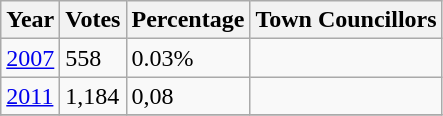<table class="wikitable sortable">
<tr>
<th>Year</th>
<th>Votes</th>
<th>Percentage</th>
<th>Town Councillors</th>
</tr>
<tr>
<td><a href='#'>2007</a></td>
<td>558</td>
<td>0.03%</td>
<td></td>
</tr>
<tr>
<td><a href='#'>2011</a></td>
<td>1,184</td>
<td>0,08</td>
<td></td>
</tr>
<tr>
</tr>
</table>
